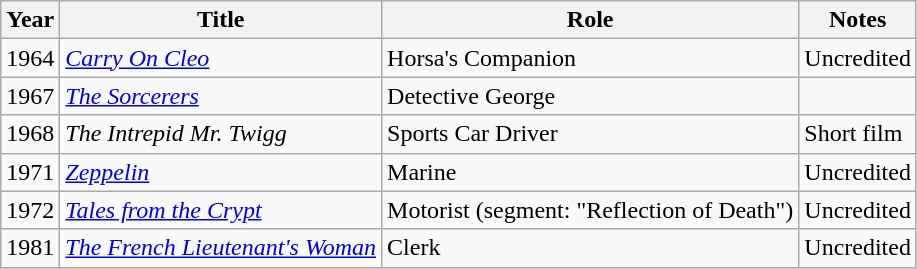<table class="wikitable sortable">
<tr>
<th>Year</th>
<th>Title</th>
<th>Role</th>
<th>Notes</th>
</tr>
<tr>
<td>1964</td>
<td><em><a href='#'>Carry On Cleo</a></em></td>
<td>Horsa's Companion</td>
<td>Uncredited</td>
</tr>
<tr>
<td>1967</td>
<td><em><a href='#'>The Sorcerers</a></em></td>
<td>Detective George</td>
<td></td>
</tr>
<tr>
<td>1968</td>
<td><em>The Intrepid Mr. Twigg</em></td>
<td>Sports Car Driver</td>
<td>Short film</td>
</tr>
<tr>
<td>1971</td>
<td><em><a href='#'>Zeppelin</a></em></td>
<td>Marine</td>
<td>Uncredited</td>
</tr>
<tr>
<td>1972</td>
<td><em><a href='#'>Tales from the Crypt</a></em></td>
<td>Motorist (segment: "Reflection of Death")</td>
<td>Uncredited</td>
</tr>
<tr>
<td>1981</td>
<td><em><a href='#'>The French Lieutenant's Woman</a></em></td>
<td>Clerk</td>
<td>Uncredited</td>
</tr>
</table>
